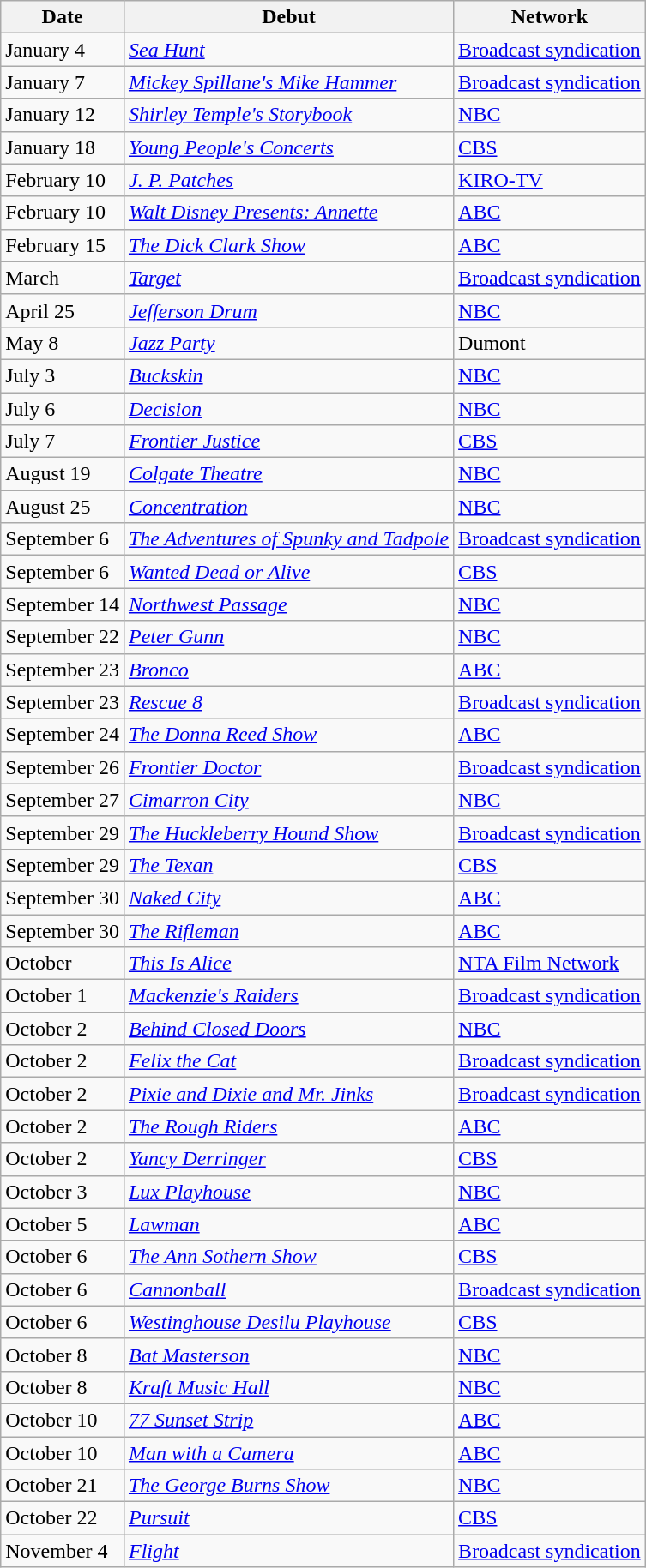<table class="wikitable sortable">
<tr>
<th>Date</th>
<th>Debut</th>
<th>Network</th>
</tr>
<tr>
<td>January 4</td>
<td><em><a href='#'>Sea Hunt</a></em></td>
<td><a href='#'>Broadcast syndication</a></td>
</tr>
<tr>
<td>January 7</td>
<td><em><a href='#'>Mickey Spillane's Mike Hammer</a></em></td>
<td><a href='#'>Broadcast syndication</a></td>
</tr>
<tr>
<td>January 12</td>
<td><em><a href='#'>Shirley Temple's Storybook</a></em></td>
<td><a href='#'>NBC</a></td>
</tr>
<tr>
<td>January 18</td>
<td><em><a href='#'>Young People's Concerts</a></em></td>
<td><a href='#'>CBS</a></td>
</tr>
<tr>
<td>February 10</td>
<td><em><a href='#'>J. P. Patches</a></em></td>
<td><a href='#'>KIRO-TV</a></td>
</tr>
<tr>
<td>February 10</td>
<td><em><a href='#'>Walt Disney Presents: Annette</a></em></td>
<td><a href='#'>ABC</a></td>
</tr>
<tr>
<td>February 15</td>
<td><em><a href='#'>The Dick Clark Show</a></em></td>
<td><a href='#'>ABC</a></td>
</tr>
<tr>
<td>March</td>
<td><em><a href='#'>Target</a></em></td>
<td><a href='#'>Broadcast syndication</a></td>
</tr>
<tr>
<td>April 25</td>
<td><em><a href='#'>Jefferson Drum</a></em></td>
<td><a href='#'>NBC</a></td>
</tr>
<tr>
<td>May 8</td>
<td><a href='#'><em>Jazz Party</em></a></td>
<td>Dumont</td>
</tr>
<tr>
<td>July 3</td>
<td><em><a href='#'>Buckskin</a></em></td>
<td><a href='#'>NBC</a></td>
</tr>
<tr>
<td>July 6</td>
<td><em><a href='#'>Decision</a></em></td>
<td><a href='#'>NBC</a></td>
</tr>
<tr>
<td>July 7</td>
<td><em><a href='#'>Frontier Justice</a></em></td>
<td><a href='#'>CBS</a></td>
</tr>
<tr>
<td>August 19</td>
<td><em><a href='#'>Colgate Theatre</a></em></td>
<td><a href='#'>NBC</a></td>
</tr>
<tr>
<td>August 25</td>
<td><em><a href='#'>Concentration</a></em></td>
<td><a href='#'>NBC</a></td>
</tr>
<tr>
<td>September 6</td>
<td><em><a href='#'>The Adventures of Spunky and Tadpole</a></em></td>
<td><a href='#'>Broadcast syndication</a></td>
</tr>
<tr>
<td>September 6</td>
<td><em><a href='#'>Wanted Dead or Alive</a></em></td>
<td><a href='#'>CBS</a></td>
</tr>
<tr>
<td>September 14</td>
<td><em><a href='#'>Northwest Passage</a></em></td>
<td><a href='#'>NBC</a></td>
</tr>
<tr>
<td>September 22</td>
<td><em><a href='#'>Peter Gunn</a></em></td>
<td><a href='#'>NBC</a></td>
</tr>
<tr>
<td>September 23</td>
<td><em><a href='#'>Bronco</a></em></td>
<td><a href='#'>ABC</a></td>
</tr>
<tr>
<td>September 23</td>
<td><em><a href='#'>Rescue 8</a></em></td>
<td><a href='#'>Broadcast syndication</a></td>
</tr>
<tr>
<td>September 24</td>
<td><em><a href='#'>The Donna Reed Show</a></em></td>
<td><a href='#'>ABC</a></td>
</tr>
<tr>
<td>September 26</td>
<td><em><a href='#'>Frontier Doctor</a></em></td>
<td><a href='#'>Broadcast syndication</a></td>
</tr>
<tr>
<td>September 27</td>
<td><em><a href='#'>Cimarron City</a></em></td>
<td><a href='#'>NBC</a></td>
</tr>
<tr>
<td>September 29</td>
<td><em><a href='#'>The Huckleberry Hound Show</a></em></td>
<td><a href='#'>Broadcast syndication</a></td>
</tr>
<tr>
<td>September 29</td>
<td><em><a href='#'>The Texan</a></em></td>
<td><a href='#'>CBS</a></td>
</tr>
<tr>
<td>September 30</td>
<td><em><a href='#'>Naked City</a></em></td>
<td><a href='#'>ABC</a></td>
</tr>
<tr>
<td>September 30</td>
<td><em><a href='#'>The Rifleman</a></em></td>
<td><a href='#'>ABC</a></td>
</tr>
<tr>
<td>October</td>
<td><em><a href='#'>This Is Alice</a></em></td>
<td><a href='#'>NTA Film Network</a></td>
</tr>
<tr>
<td>October 1</td>
<td><em><a href='#'>Mackenzie's Raiders</a></em></td>
<td><a href='#'>Broadcast syndication</a></td>
</tr>
<tr>
<td>October 2</td>
<td><em><a href='#'>Behind Closed Doors</a></em></td>
<td><a href='#'>NBC</a></td>
</tr>
<tr>
<td>October 2</td>
<td><em><a href='#'>Felix the Cat</a></em></td>
<td><a href='#'>Broadcast syndication</a></td>
</tr>
<tr>
<td>October 2</td>
<td><em><a href='#'>Pixie and Dixie and Mr. Jinks</a></em></td>
<td><a href='#'>Broadcast syndication</a></td>
</tr>
<tr>
<td>October 2</td>
<td><em><a href='#'>The Rough Riders</a></em></td>
<td><a href='#'>ABC</a></td>
</tr>
<tr>
<td>October 2</td>
<td><em><a href='#'>Yancy Derringer</a></em></td>
<td><a href='#'>CBS</a></td>
</tr>
<tr>
<td>October 3</td>
<td><em><a href='#'>Lux Playhouse</a></em></td>
<td><a href='#'>NBC</a></td>
</tr>
<tr>
<td>October 5</td>
<td><em><a href='#'>Lawman</a></em></td>
<td><a href='#'>ABC</a></td>
</tr>
<tr>
<td>October 6</td>
<td><em><a href='#'>The Ann Sothern Show</a></em></td>
<td><a href='#'>CBS</a></td>
</tr>
<tr>
<td>October 6</td>
<td><em><a href='#'>Cannonball</a></em></td>
<td><a href='#'>Broadcast syndication</a></td>
</tr>
<tr>
<td>October 6</td>
<td><em><a href='#'>Westinghouse Desilu Playhouse</a></em></td>
<td><a href='#'>CBS</a></td>
</tr>
<tr>
<td>October 8</td>
<td><em><a href='#'>Bat Masterson</a></em></td>
<td><a href='#'>NBC</a></td>
</tr>
<tr>
<td>October 8</td>
<td><em><a href='#'>Kraft Music Hall</a></em></td>
<td><a href='#'>NBC</a></td>
</tr>
<tr>
<td>October 10</td>
<td><em><a href='#'>77 Sunset Strip</a></em></td>
<td><a href='#'>ABC</a></td>
</tr>
<tr>
<td>October 10</td>
<td><em><a href='#'>Man with a Camera</a></em></td>
<td><a href='#'>ABC</a></td>
</tr>
<tr>
<td>October 21</td>
<td><em><a href='#'>The George Burns Show</a></em></td>
<td><a href='#'>NBC</a></td>
</tr>
<tr>
<td>October 22</td>
<td><em><a href='#'>Pursuit</a></em></td>
<td><a href='#'>CBS</a></td>
</tr>
<tr>
<td>November 4</td>
<td><em><a href='#'>Flight</a></em></td>
<td><a href='#'>Broadcast syndication</a></td>
</tr>
</table>
